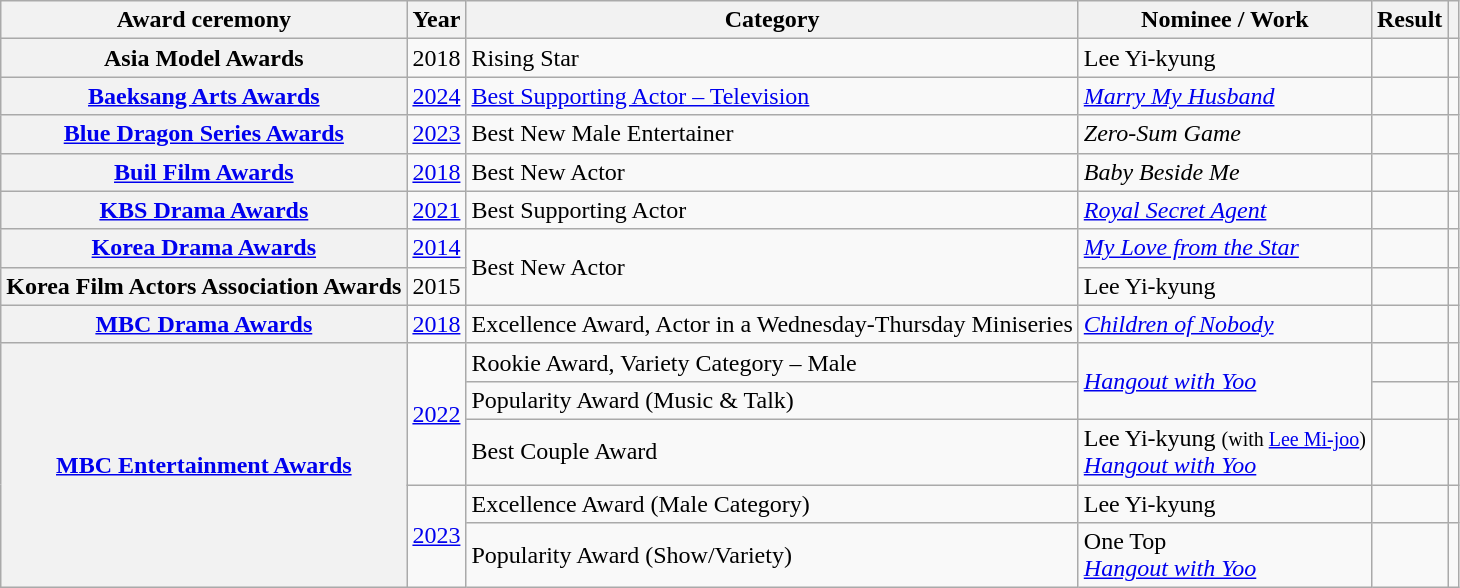<table class="wikitable plainrowheaders sortable">
<tr>
<th scope="col">Award ceremony</th>
<th scope="col">Year</th>
<th scope="col">Category</th>
<th scope="col">Nominee / Work</th>
<th scope="col">Result</th>
<th scope="col" class="unsortable"></th>
</tr>
<tr>
<th scope="row"  rowspan="1">Asia Model Awards</th>
<td style="text-align:center" rowspan="1">2018</td>
<td>Rising Star</td>
<td rowspan="1">Lee Yi-kyung</td>
<td></td>
<td style="text-align:center"></td>
</tr>
<tr>
<th scope="row"><a href='#'>Baeksang Arts Awards</a></th>
<td style="text-align:center"><a href='#'>2024</a></td>
<td><a href='#'>Best Supporting Actor – Television</a></td>
<td><em><a href='#'>Marry My Husband</a></em></td>
<td></td>
<td style="text-align:center"></td>
</tr>
<tr>
<th scope="row"><a href='#'>Blue Dragon Series Awards</a></th>
<td style="text-align:center"><a href='#'>2023</a></td>
<td rowspan="1">Best New Male Entertainer</td>
<td><em>Zero-Sum Game</em></td>
<td></td>
<td style="text-align:center" rowspan="1"></td>
</tr>
<tr>
<th scope="row"  rowspan="1"><a href='#'>Buil Film Awards</a></th>
<td style="text-align:center" rowspan="1"><a href='#'>2018</a></td>
<td rowspan="1">Best New Actor</td>
<td rowspan="1"><em>Baby Beside Me</em></td>
<td></td>
<td style="text-align:center"></td>
</tr>
<tr>
<th scope="row"  rowspan="1"><a href='#'>KBS Drama Awards</a></th>
<td style="text-align:center" rowspan="1"><a href='#'>2021</a></td>
<td>Best Supporting Actor</td>
<td><em><a href='#'>Royal Secret Agent</a></em></td>
<td></td>
<td style="text-align:center"></td>
</tr>
<tr>
<th scope="row"  rowspan="1"><a href='#'>Korea Drama Awards</a></th>
<td style="text-align:center"><a href='#'>2014</a></td>
<td rowspan="2">Best New Actor</td>
<td><em><a href='#'>My Love from the Star</a></em></td>
<td></td>
<td></td>
</tr>
<tr>
<th scope="row"  rowspan="1">Korea Film Actors Association Awards</th>
<td style="text-align:center">2015</td>
<td>Lee Yi-kyung</td>
<td></td>
<td style="text-align:center"></td>
</tr>
<tr>
<th scope="row"  rowspan="1"><a href='#'>MBC Drama Awards</a></th>
<td style="text-align:center"><a href='#'>2018</a></td>
<td>Excellence Award, Actor in a Wednesday-Thursday Miniseries</td>
<td><em><a href='#'>Children of Nobody</a></em></td>
<td></td>
<td></td>
</tr>
<tr>
<th scope="row"  rowspan="5"><a href='#'>MBC Entertainment Awards</a></th>
<td style="text-align:center" rowspan="3"><a href='#'>2022</a></td>
<td>Rookie Award, Variety Category  – Male</td>
<td rowspan="2"><em><a href='#'>Hangout with Yoo</a></em></td>
<td></td>
<td style="text-align:center"></td>
</tr>
<tr>
<td>Popularity Award (Music & Talk)</td>
<td></td>
<td style="text-align:center"></td>
</tr>
<tr>
<td>Best Couple Award</td>
<td>Lee Yi-kyung <small>(with <a href='#'>Lee Mi-joo</a>)</small><br> <em><a href='#'>Hangout with Yoo</a></em></td>
<td></td>
<td style="text-align:center"></td>
</tr>
<tr>
<td style="text-align:center" rowspan="2"><a href='#'>2023</a></td>
<td>Excellence Award (Male Category)</td>
<td>Lee Yi-kyung</td>
<td></td>
<td></td>
</tr>
<tr>
<td>Popularity Award (Show/Variety)</td>
<td>One Top <br><em><a href='#'>Hangout with Yoo</a></em></td>
<td></td>
<td style="text-align:center"></td>
</tr>
</table>
